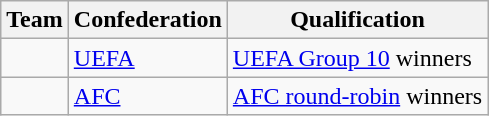<table class="wikitable">
<tr>
<th>Team</th>
<th>Confederation</th>
<th>Qualification</th>
</tr>
<tr>
<td></td>
<td><a href='#'>UEFA</a></td>
<td><a href='#'>UEFA Group 10</a> winners</td>
</tr>
<tr>
<td></td>
<td><a href='#'>AFC</a></td>
<td><a href='#'>AFC round-robin</a> winners</td>
</tr>
</table>
